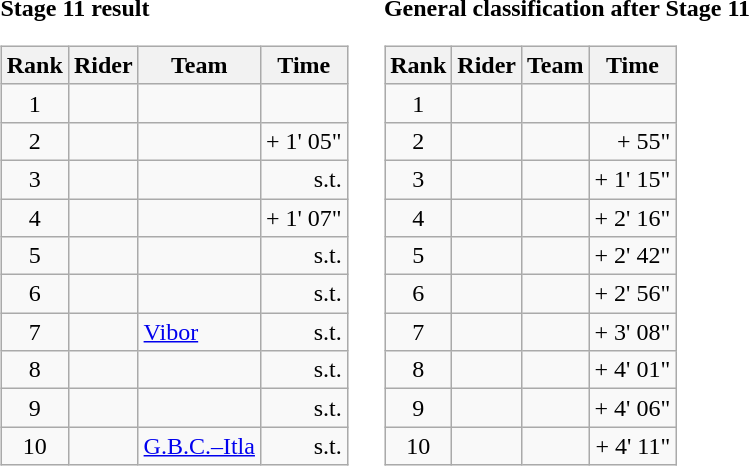<table>
<tr>
<td><strong>Stage 11 result</strong><br><table class="wikitable">
<tr>
<th scope="col">Rank</th>
<th scope="col">Rider</th>
<th scope="col">Team</th>
<th scope="col">Time</th>
</tr>
<tr>
<td style="text-align:center;">1</td>
<td></td>
<td></td>
<td style="text-align:right;"></td>
</tr>
<tr>
<td style="text-align:center;">2</td>
<td></td>
<td></td>
<td style="text-align:right;">+ 1' 05"</td>
</tr>
<tr>
<td style="text-align:center;">3</td>
<td></td>
<td></td>
<td style="text-align:right;">s.t.</td>
</tr>
<tr>
<td style="text-align:center;">4</td>
<td></td>
<td></td>
<td style="text-align:right;">+ 1' 07"</td>
</tr>
<tr>
<td style="text-align:center;">5</td>
<td></td>
<td></td>
<td style="text-align:right;">s.t.</td>
</tr>
<tr>
<td style="text-align:center;">6</td>
<td></td>
<td></td>
<td style="text-align:right;">s.t.</td>
</tr>
<tr>
<td style="text-align:center;">7</td>
<td></td>
<td><a href='#'>Vibor</a></td>
<td style="text-align:right;">s.t.</td>
</tr>
<tr>
<td style="text-align:center;">8</td>
<td></td>
<td></td>
<td style="text-align:right;">s.t.</td>
</tr>
<tr>
<td style="text-align:center;">9</td>
<td></td>
<td></td>
<td style="text-align:right;">s.t.</td>
</tr>
<tr>
<td style="text-align:center;">10</td>
<td></td>
<td><a href='#'>G.B.C.–Itla</a></td>
<td style="text-align:right;">s.t.</td>
</tr>
</table>
</td>
<td></td>
<td><strong>General classification after Stage 11</strong><br><table class="wikitable">
<tr>
<th scope="col">Rank</th>
<th scope="col">Rider</th>
<th scope="col">Team</th>
<th scope="col">Time</th>
</tr>
<tr>
<td style="text-align:center;">1</td>
<td></td>
<td></td>
<td style="text-align:right;"></td>
</tr>
<tr>
<td style="text-align:center;">2</td>
<td></td>
<td></td>
<td style="text-align:right;">+ 55"</td>
</tr>
<tr>
<td style="text-align:center;">3</td>
<td></td>
<td></td>
<td style="text-align:right;">+ 1' 15"</td>
</tr>
<tr>
<td style="text-align:center;">4</td>
<td></td>
<td></td>
<td style="text-align:right;">+ 2' 16"</td>
</tr>
<tr>
<td style="text-align:center;">5</td>
<td></td>
<td></td>
<td style="text-align:right;">+ 2' 42"</td>
</tr>
<tr>
<td style="text-align:center;">6</td>
<td></td>
<td></td>
<td style="text-align:right;">+ 2' 56"</td>
</tr>
<tr>
<td style="text-align:center;">7</td>
<td></td>
<td></td>
<td style="text-align:right;">+ 3' 08"</td>
</tr>
<tr>
<td style="text-align:center;">8</td>
<td></td>
<td></td>
<td style="text-align:right;">+ 4' 01"</td>
</tr>
<tr>
<td style="text-align:center;">9</td>
<td></td>
<td></td>
<td style="text-align:right;">+ 4' 06"</td>
</tr>
<tr>
<td style="text-align:center;">10</td>
<td></td>
<td></td>
<td style="text-align:right;">+ 4' 11"</td>
</tr>
</table>
</td>
</tr>
</table>
